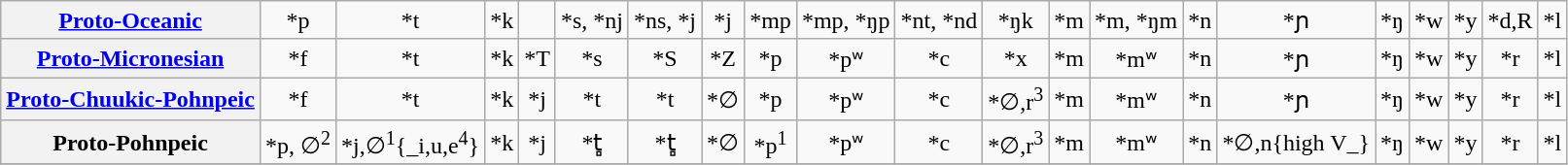<table class="wikitable" style=text-align:center>
<tr>
<th><a href='#'>Proto-Oceanic</a></th>
<td>*p</td>
<td>*t</td>
<td>*k</td>
<td></td>
<td>*s, *nj</td>
<td>*ns, *j</td>
<td>*j</td>
<td>*mp</td>
<td>*mp, *ŋp</td>
<td>*nt, *nd</td>
<td>*ŋk</td>
<td>*m</td>
<td>*m, *ŋm</td>
<td>*n</td>
<td>*ɲ</td>
<td>*ŋ</td>
<td>*w</td>
<td>*y</td>
<td>*d,R</td>
<td>*l</td>
</tr>
<tr>
<th><a href='#'>Proto-Micronesian</a></th>
<td>*f</td>
<td>*t</td>
<td>*k</td>
<td>*T</td>
<td>*s</td>
<td>*S</td>
<td>*Z</td>
<td>*p</td>
<td>*pʷ</td>
<td>*c</td>
<td>*x</td>
<td>*m</td>
<td>*mʷ</td>
<td>*n</td>
<td>*ɲ</td>
<td>*ŋ</td>
<td>*w</td>
<td>*y</td>
<td>*r</td>
<td>*l</td>
</tr>
<tr>
<th><a href='#'>Proto-Chuukic-Pohnpeic</a></th>
<td>*f</td>
<td>*t</td>
<td>*k</td>
<td>*j</td>
<td>*t</td>
<td>*t</td>
<td>*∅</td>
<td>*p</td>
<td>*pʷ</td>
<td>*c</td>
<td>*∅,r<sup>3</sup></td>
<td>*m</td>
<td>*mʷ</td>
<td>*n</td>
<td>*ɲ</td>
<td>*ŋ</td>
<td>*w</td>
<td>*y</td>
<td>*r</td>
<td>*l</td>
</tr>
<tr>
<th>Proto-Pohnpeic</th>
<td>*p, ∅<sup>2</sup></td>
<td>*j,∅<sup>1</sup>{_i,u,e<sup>4</sup>}</td>
<td>*k</td>
<td>*j</td>
<td>*t̻</td>
<td>*t̻</td>
<td>*∅</td>
<td>*p<sup>1</sup></td>
<td>*pʷ</td>
<td>*c</td>
<td>*∅,r<sup>3</sup></td>
<td>*m</td>
<td>*mʷ</td>
<td>*n</td>
<td>*∅,n{high V_}</td>
<td>*ŋ</td>
<td>*w</td>
<td>*y</td>
<td>*r</td>
<td>*l</td>
</tr>
<tr>
</tr>
</table>
